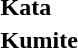<table>
<tr>
<td><strong>Kata</strong></td>
<td></td>
<td></td>
<td></td>
</tr>
<tr>
<td><strong>Kumite</strong></td>
<td></td>
<td></td>
<td> <br> </td>
</tr>
</table>
